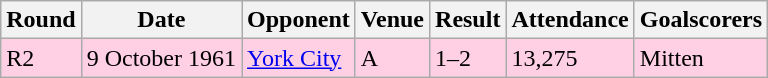<table class="wikitable">
<tr>
<th>Round</th>
<th>Date</th>
<th>Opponent</th>
<th>Venue</th>
<th>Result</th>
<th>Attendance</th>
<th>Goalscorers</th>
</tr>
<tr style="background:#ffd0e3;">
<td>R2</td>
<td>9 October 1961</td>
<td><a href='#'>York City</a></td>
<td>A</td>
<td>1–2</td>
<td>13,275</td>
<td>Mitten</td>
</tr>
</table>
